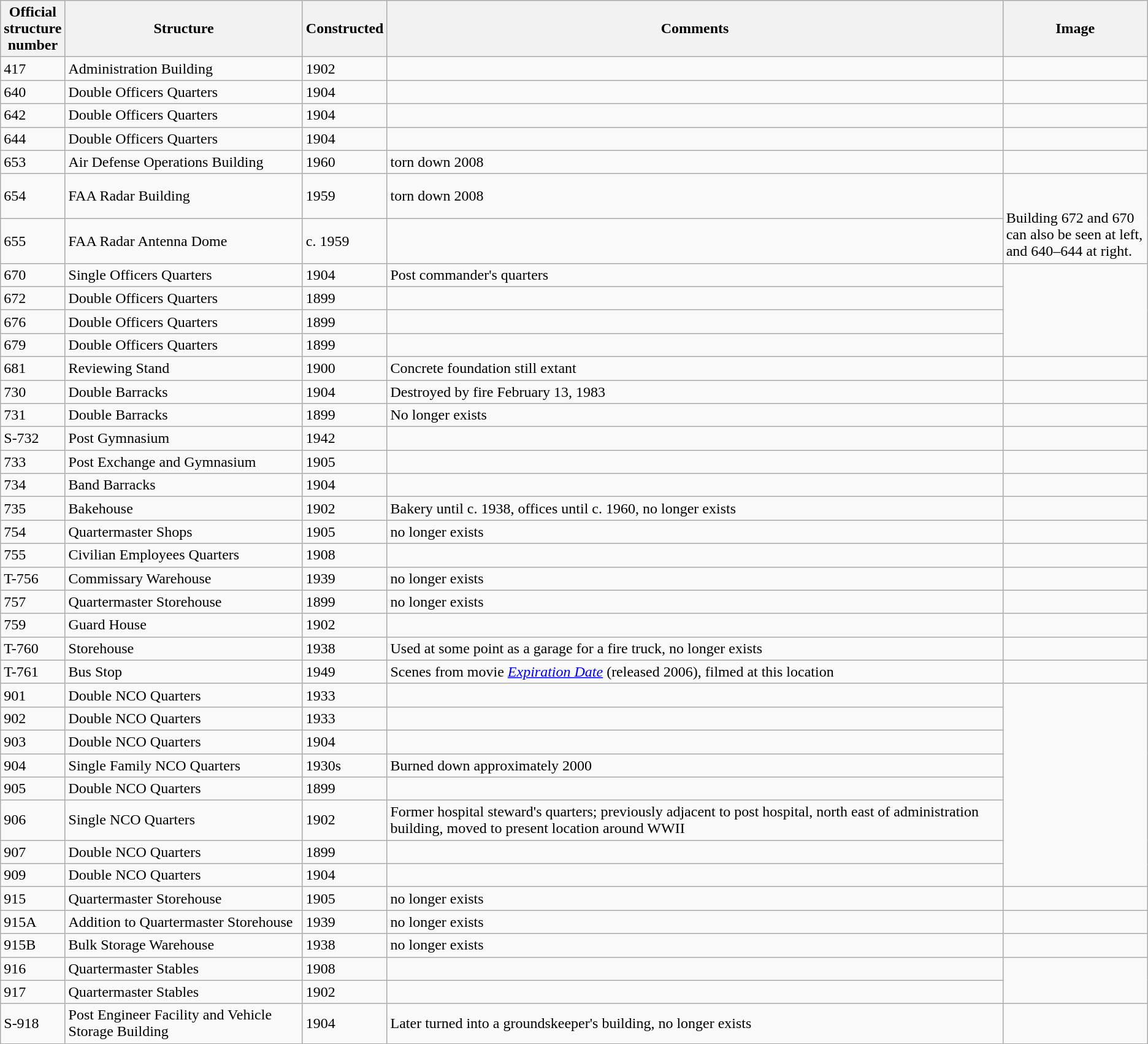<table class="wikitable">
<tr>
<th>Official<br>structure<br>number</th>
<th>Structure</th>
<th>Constructed</th>
<th>Comments</th>
<th>Image</th>
</tr>
<tr>
<td>417</td>
<td>Administration Building</td>
<td>1902</td>
<td> </td>
<td width="150 px"></td>
</tr>
<tr>
<td>640</td>
<td>Double Officers Quarters</td>
<td>1904</td>
<td> </td>
<td> </td>
</tr>
<tr>
<td>642</td>
<td>Double Officers Quarters</td>
<td>1904</td>
<td> </td>
<td> </td>
</tr>
<tr>
<td>644</td>
<td>Double Officers Quarters</td>
<td>1904</td>
<td> </td>
<td> </td>
</tr>
<tr>
<td>653</td>
<td>Air Defense Operations Building</td>
<td>1960</td>
<td>torn down 2008</td>
<td> </td>
</tr>
<tr>
<td>654</td>
<td>FAA Radar Building</td>
<td> 1959</td>
<td>torn down 2008</td>
<td rowspan="2"><br><br>Building 672 and 670 can also be seen at left, and 640–644 at right.</td>
</tr>
<tr>
<td>655</td>
<td>FAA Radar Antenna Dome</td>
<td>c. 1959</td>
<td> </td>
</tr>
<tr>
<td>670</td>
<td>Single Officers Quarters</td>
<td>1904</td>
<td>Post commander's quarters</td>
<td rowspan="4"><br></td>
</tr>
<tr>
<td>672</td>
<td>Double Officers Quarters</td>
<td>1899</td>
<td> </td>
</tr>
<tr>
<td>676</td>
<td>Double Officers Quarters</td>
<td>1899</td>
<td> </td>
</tr>
<tr>
<td>679</td>
<td>Double Officers Quarters</td>
<td>1899</td>
<td> </td>
</tr>
<tr>
<td>681</td>
<td>Reviewing Stand</td>
<td>1900</td>
<td>Concrete foundation still extant</td>
<td> </td>
</tr>
<tr>
<td>730</td>
<td>Double Barracks</td>
<td>1904</td>
<td>Destroyed by fire February 13, 1983</td>
<td> </td>
</tr>
<tr>
<td>731</td>
<td>Double Barracks</td>
<td>1899</td>
<td>No longer exists</td>
<td> </td>
</tr>
<tr>
<td>S-732</td>
<td>Post Gymnasium</td>
<td>1942</td>
<td></td>
<td> </td>
</tr>
<tr>
<td>733</td>
<td>Post Exchange and Gymnasium</td>
<td>1905</td>
<td> </td>
<td></td>
</tr>
<tr>
<td>734</td>
<td>Band Barracks</td>
<td>1904</td>
<td> </td>
<td></td>
</tr>
<tr>
<td>735</td>
<td>Bakehouse</td>
<td>1902</td>
<td>Bakery until c. 1938, offices until c. 1960, no longer exists</td>
<td> </td>
</tr>
<tr>
<td>754</td>
<td>Quartermaster Shops</td>
<td>1905</td>
<td>no longer exists</td>
<td> </td>
</tr>
<tr>
<td>755</td>
<td>Civilian Employees Quarters</td>
<td>1908</td>
<td> </td>
<td></td>
</tr>
<tr>
<td>T-756</td>
<td>Commissary Warehouse</td>
<td>1939</td>
<td>no longer exists</td>
<td> </td>
</tr>
<tr>
<td>757</td>
<td>Quartermaster Storehouse</td>
<td>1899</td>
<td>no longer exists</td>
<td> </td>
</tr>
<tr>
<td>759</td>
<td>Guard House</td>
<td>1902</td>
<td> </td>
<td></td>
</tr>
<tr>
<td>T-760</td>
<td>Storehouse</td>
<td>1938</td>
<td>Used at some point as a garage for a fire truck, no longer exists</td>
<td> </td>
</tr>
<tr>
<td>T-761</td>
<td>Bus Stop</td>
<td>1949</td>
<td>Scenes from movie <em><a href='#'>Expiration Date</a></em> (released 2006), filmed at this location</td>
<td></td>
</tr>
<tr>
<td>901</td>
<td>Double NCO Quarters</td>
<td>1933</td>
<td> </td>
<td rowspan="8"><br><br></td>
</tr>
<tr>
<td>902</td>
<td>Double NCO Quarters</td>
<td>1933</td>
<td> </td>
</tr>
<tr>
<td>903</td>
<td>Double NCO Quarters</td>
<td>1904</td>
<td> </td>
</tr>
<tr>
<td>904</td>
<td>Single Family NCO Quarters</td>
<td>1930s</td>
<td>Burned down approximately 2000 </td>
</tr>
<tr>
<td>905</td>
<td>Double NCO Quarters</td>
<td>1899</td>
<td> </td>
</tr>
<tr>
<td>906</td>
<td>Single NCO Quarters</td>
<td>1902</td>
<td>Former hospital steward's quarters; previously adjacent to post hospital, north east of administration building, moved to present location around WWII</td>
</tr>
<tr>
<td>907</td>
<td>Double NCO Quarters</td>
<td>1899</td>
<td> </td>
</tr>
<tr>
<td>909</td>
<td>Double NCO Quarters</td>
<td>1904</td>
<td> </td>
</tr>
<tr>
<td>915</td>
<td>Quartermaster Storehouse</td>
<td>1905</td>
<td>no longer exists</td>
<td> </td>
</tr>
<tr>
<td>915A</td>
<td>Addition to Quartermaster Storehouse</td>
<td>1939</td>
<td>no longer exists</td>
<td> </td>
</tr>
<tr>
<td>915B</td>
<td>Bulk Storage Warehouse</td>
<td>1938</td>
<td>no longer exists</td>
<td> </td>
</tr>
<tr>
<td>916</td>
<td>Quartermaster Stables</td>
<td>1908</td>
<td> </td>
<td rowspan="2"><br></td>
</tr>
<tr>
<td>917</td>
<td>Quartermaster Stables</td>
<td>1902</td>
<td> </td>
</tr>
<tr>
<td>S-918</td>
<td>Post Engineer Facility and Vehicle Storage Building</td>
<td>1904</td>
<td>Later turned into a groundskeeper's building, no longer exists</td>
<td> </td>
</tr>
</table>
